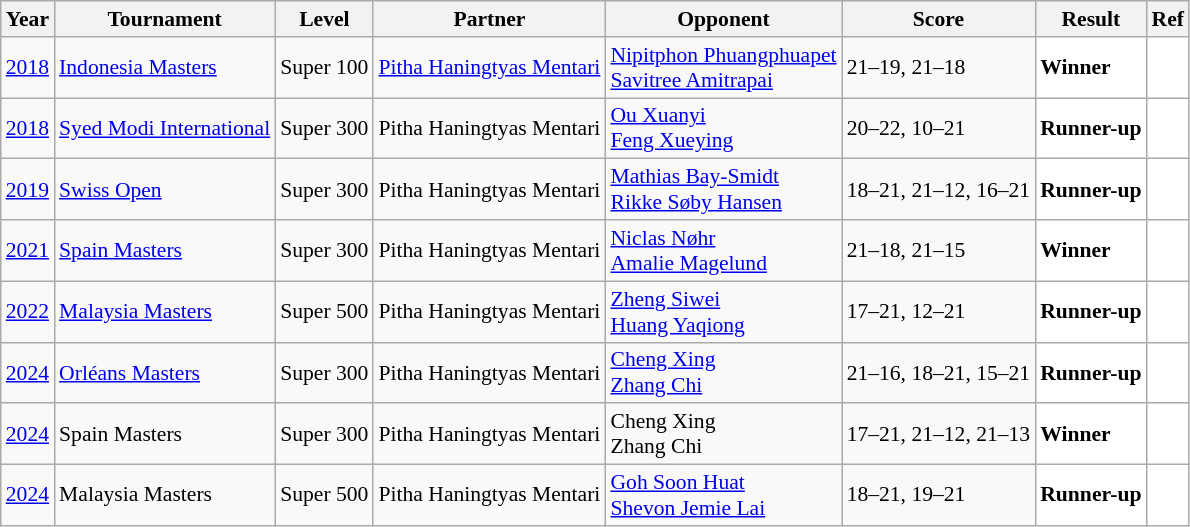<table class="sortable wikitable" style="font-size: 90%;">
<tr>
<th>Year</th>
<th>Tournament</th>
<th>Level</th>
<th>Partner</th>
<th>Opponent</th>
<th>Score</th>
<th>Result</th>
<th>Ref</th>
</tr>
<tr>
<td align="center"><a href='#'>2018</a></td>
<td align="left"><a href='#'>Indonesia Masters</a></td>
<td align="left">Super 100</td>
<td align="left"> <a href='#'>Pitha Haningtyas Mentari</a></td>
<td align="left"> <a href='#'>Nipitphon Phuangphuapet</a><br> <a href='#'>Savitree Amitrapai</a></td>
<td align="left">21–19, 21–18</td>
<td style="text-align:left; background:white"> <strong>Winner</strong></td>
<td style="text-align:center; background:white"></td>
</tr>
<tr>
<td align="center"><a href='#'>2018</a></td>
<td align="left"><a href='#'>Syed Modi International</a></td>
<td align="left">Super 300</td>
<td align="left"> Pitha Haningtyas Mentari</td>
<td align="left"> <a href='#'>Ou Xuanyi</a><br> <a href='#'>Feng Xueying</a></td>
<td align="left">20–22, 10–21</td>
<td style="text-align:left; background:white"> <strong>Runner-up</strong></td>
<td style="text-align:center; background:white"></td>
</tr>
<tr>
<td align="center"><a href='#'>2019</a></td>
<td align="left"><a href='#'>Swiss Open</a></td>
<td align="left">Super 300</td>
<td align="left"> Pitha Haningtyas Mentari</td>
<td align="left"> <a href='#'>Mathias Bay-Smidt</a><br> <a href='#'>Rikke Søby Hansen</a></td>
<td align="left">18–21, 21–12, 16–21</td>
<td style="text-align:left; background:white"> <strong>Runner-up</strong></td>
<td style="text-align:center; background:white"></td>
</tr>
<tr>
<td align="center"><a href='#'>2021</a></td>
<td align="left"><a href='#'>Spain Masters</a></td>
<td align="left">Super 300</td>
<td align="left"> Pitha Haningtyas Mentari</td>
<td align="left"> <a href='#'>Niclas Nøhr</a><br> <a href='#'>Amalie Magelund</a></td>
<td align="left">21–18, 21–15</td>
<td style="text-align:left; background:white"> <strong>Winner</strong></td>
<td style="text-align:center; background:white"></td>
</tr>
<tr>
<td align="center"><a href='#'>2022</a></td>
<td align="left"><a href='#'>Malaysia Masters</a></td>
<td align="left">Super 500</td>
<td align="left"> Pitha Haningtyas Mentari</td>
<td align="left"> <a href='#'>Zheng Siwei</a><br> <a href='#'>Huang Yaqiong</a></td>
<td align="left">17–21, 12–21</td>
<td style="text-align:left; background:white"> <strong>Runner-up</strong></td>
<td style="text-align:center; background:white"></td>
</tr>
<tr>
<td align="center"><a href='#'>2024</a></td>
<td align="left"><a href='#'>Orléans Masters</a></td>
<td align="left">Super 300</td>
<td align="left"> Pitha Haningtyas Mentari</td>
<td align="left"> <a href='#'>Cheng Xing</a><br> <a href='#'>Zhang Chi</a></td>
<td align="left">21–16, 18–21, 15–21</td>
<td style="text-align:left; background:white"> <strong>Runner-up</strong></td>
<td style="text-align:center; background:white"></td>
</tr>
<tr>
<td align="center"><a href='#'>2024</a></td>
<td align="left">Spain Masters</td>
<td align="left">Super 300</td>
<td align="left"> Pitha Haningtyas Mentari</td>
<td align="left"> Cheng Xing<br> Zhang Chi</td>
<td align="left">17–21, 21–12, 21–13</td>
<td style="text-align:left; background:white"> <strong>Winner</strong></td>
<td style="text-align:center; background:white"></td>
</tr>
<tr>
<td align="center"><a href='#'>2024</a></td>
<td align="left">Malaysia Masters</td>
<td align="left">Super 500</td>
<td align="left"> Pitha Haningtyas Mentari</td>
<td align="left"> <a href='#'>Goh Soon Huat</a><br> <a href='#'>Shevon Jemie Lai</a></td>
<td align="left">18–21, 19–21</td>
<td style="text-align:left; background:white"> <strong>Runner-up</strong></td>
<td style="text-align:center; background:white"></td>
</tr>
</table>
